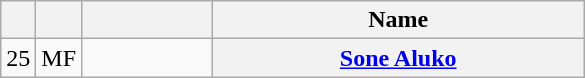<table class="wikitable plainrowheaders" style="text-align:center;">
<tr>
<th scope="col"></th>
<th scope="col"></th>
<th scope="col" style="width:5em;"></th>
<th scope="col" style="width:15em;">Name</th>
</tr>
<tr>
<td>25</td>
<td>MF</td>
<td align="left"></td>
<th scope="row"><a href='#'>Sone Aluko</a> </th>
</tr>
</table>
